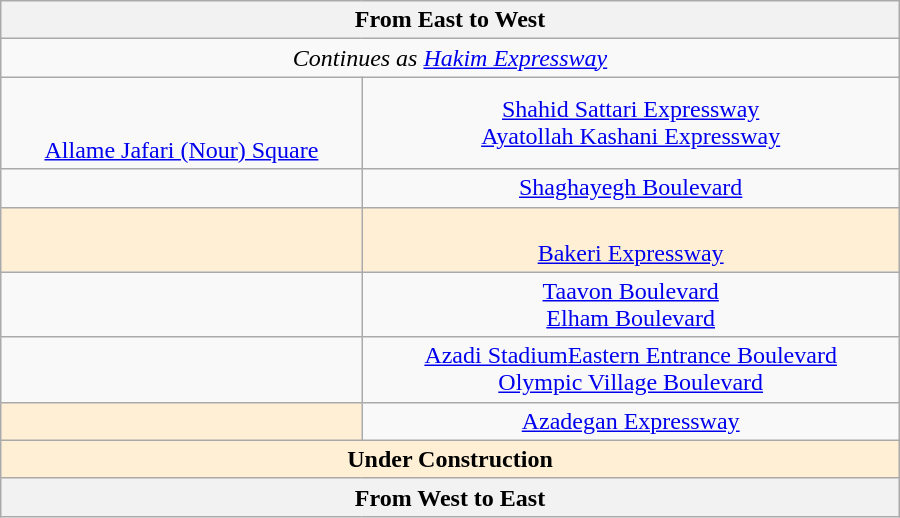<table class="wikitable" style="text-align:center" width="600px">
<tr>
<th text-align="center" colspan="3"> From East to West </th>
</tr>
<tr>
<td colspan="3"><em>Continues as  <a href='#'>Hakim Expressway</a></em></td>
</tr>
<tr>
<td><br><br><a href='#'>Allame Jafari (Nour) Square</a></td>
<td><a href='#'>Shahid Sattari Expressway</a><br> <a href='#'>Ayatollah Kashani Expressway</a></td>
</tr>
<tr>
<td></td>
<td> <a href='#'>Shaghayegh Boulevard</a></td>
</tr>
<tr>
<td align="center" bgcolor="#FFEFD5"><br></td>
<td align="center" bgcolor="#FFEFD5"><br> <a href='#'>Bakeri Expressway</a></td>
</tr>
<tr>
<td></td>
<td> <a href='#'>Taavon Boulevard</a><br> <a href='#'>Elham Boulevard</a></td>
</tr>
<tr>
<td><br></td>
<td> <a href='#'>Azadi Stadium</a><a href='#'>Eastern Entrance Boulevard</a><br> <a href='#'>Olympic Village Boulevard</a></td>
</tr>
<tr>
<td align="center" bgcolor="#FFEFD5"><br></td>
<td> <a href='#'>Azadegan Expressway</a></td>
</tr>
<tr>
<td text-align="center" colspan="3" bgcolor="#FFEFD5"> <strong>Under Construction</strong> </td>
</tr>
<tr>
<th text-align="center" colspan="3"> From West to East </th>
</tr>
</table>
